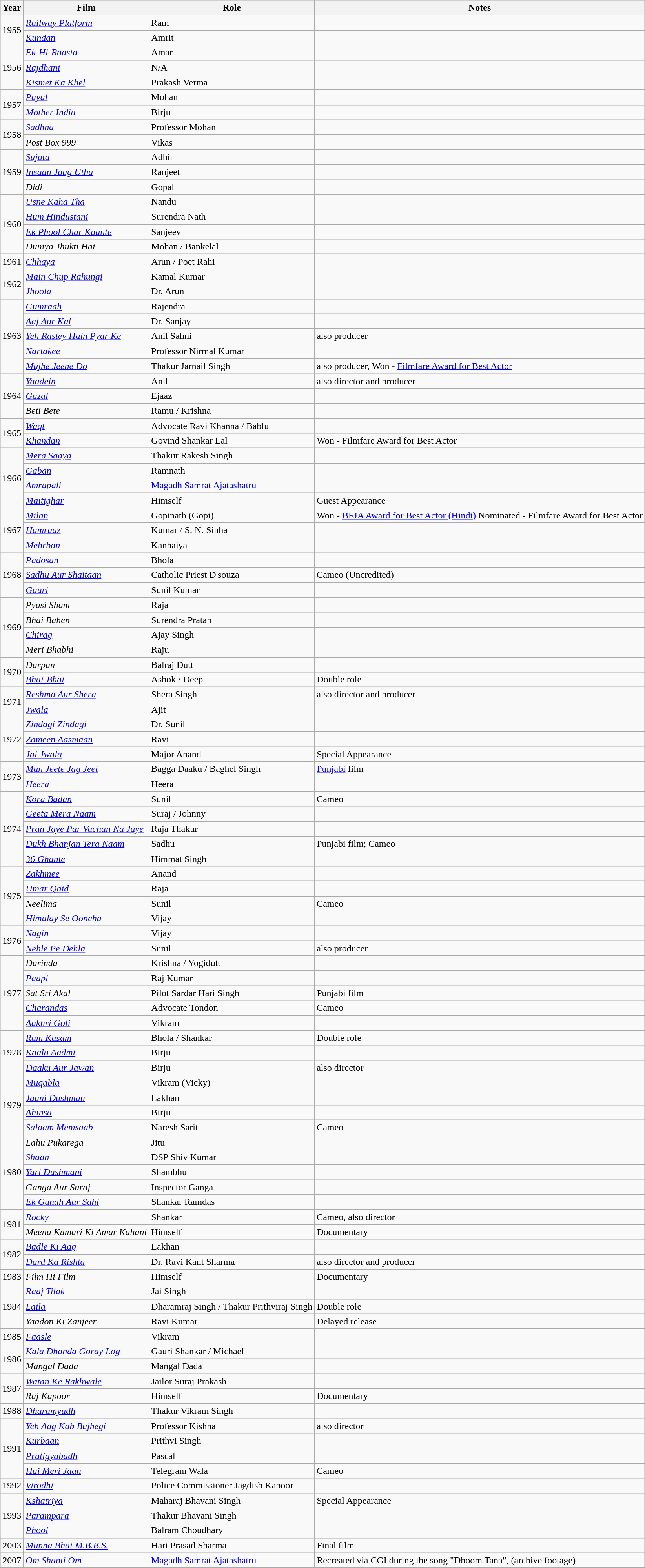<table class="wikitable sortable">
<tr>
<th>Year</th>
<th>Film</th>
<th>Role</th>
<th>Notes</th>
</tr>
<tr>
<td rowspan="2">1955</td>
<td scope="row"><em><a href='#'>Railway Platform</a></em></td>
<td>Ram</td>
<td></td>
</tr>
<tr>
<td scope="row"><em><a href='#'>Kundan</a></em></td>
<td>Amrit</td>
<td></td>
</tr>
<tr>
<td rowspan="3">1956</td>
<td scope="row"><em><a href='#'>Ek-Hi-Raasta</a></em></td>
<td>Amar</td>
<td></td>
</tr>
<tr>
<td scope="row"><em><a href='#'>Rajdhani</a></em></td>
<td>N/A</td>
<td></td>
</tr>
<tr>
<td scope="row"><em><a href='#'>Kismet Ka Khel</a></em></td>
<td>Prakash Verma</td>
<td></td>
</tr>
<tr>
<td rowspan="2">1957</td>
<td scope="row"><em><a href='#'>Payal</a></em></td>
<td>Mohan</td>
<td></td>
</tr>
<tr>
<td scope="row"><em><a href='#'>Mother India</a></em></td>
<td>Birju</td>
<td></td>
</tr>
<tr>
<td rowspan="2">1958</td>
<td scope="row"><em><a href='#'>Sadhna</a></em></td>
<td>Professor Mohan</td>
<td></td>
</tr>
<tr>
<td scope="row"><em>Post Box 999</em></td>
<td>Vikas</td>
<td></td>
</tr>
<tr>
<td rowspan="3">1959</td>
<td scope="row"><em><a href='#'>Sujata</a></em></td>
<td>Adhir</td>
<td></td>
</tr>
<tr>
<td scope="row"><em><a href='#'>Insaan Jaag Utha</a></em></td>
<td>Ranjeet</td>
<td></td>
</tr>
<tr>
<td scope="row"><em>Didi</em></td>
<td>Gopal</td>
<td></td>
</tr>
<tr>
<td rowspan="4">1960</td>
<td scope="row"><em><a href='#'>Usne Kaha Tha</a></em></td>
<td>Nandu</td>
<td></td>
</tr>
<tr>
<td scope="row"><em><a href='#'>Hum Hindustani</a></em></td>
<td>Surendra Nath</td>
<td></td>
</tr>
<tr>
<td scope="row"><em><a href='#'>Ek Phool Char Kaante</a></em></td>
<td>Sanjeev</td>
<td></td>
</tr>
<tr>
<td scope="row"><em>Duniya Jhukti Hai</em></td>
<td>Mohan / Bankelal</td>
<td></td>
</tr>
<tr>
<td>1961</td>
<td scope="row"><em><a href='#'>Chhaya</a></em></td>
<td>Arun / Poet Rahi</td>
<td></td>
</tr>
<tr>
<td rowspan="2">1962</td>
<td scope="row"><em><a href='#'>Main Chup Rahungi</a></em></td>
<td>Kamal Kumar</td>
<td></td>
</tr>
<tr>
<td scope="row"><em><a href='#'>Jhoola</a></em></td>
<td>Dr. Arun</td>
<td></td>
</tr>
<tr>
<td rowspan="5">1963</td>
<td scope="row"><em><a href='#'>Gumraah</a></em></td>
<td>Rajendra</td>
<td></td>
</tr>
<tr>
<td scope="row"><em><a href='#'>Aaj Aur Kal</a></em></td>
<td>Dr. Sanjay</td>
<td></td>
</tr>
<tr>
<td scope="row"><em><a href='#'>Yeh Rastey Hain Pyar Ke</a></em></td>
<td>Anil Sahni</td>
<td>also producer</td>
</tr>
<tr>
<td scope="row"><em><a href='#'>Nartakee</a></em></td>
<td>Professor Nirmal Kumar</td>
<td></td>
</tr>
<tr>
<td scope="row"><em><a href='#'>Mujhe Jeene Do</a></em></td>
<td>Thakur Jarnail Singh</td>
<td>also producer, Won - <a href='#'>Filmfare Award for Best Actor</a></td>
</tr>
<tr>
<td rowspan="3">1964</td>
<td scope="row"><em><a href='#'>Yaadein</a></em></td>
<td>Anil</td>
<td>also director and producer</td>
</tr>
<tr>
<td scope="row"><em><a href='#'>Gazal</a></em></td>
<td>Ejaaz</td>
<td></td>
</tr>
<tr>
<td scope="row"><em>Beti Bete</em></td>
<td>Ramu / Krishna</td>
<td></td>
</tr>
<tr>
<td rowspan="2">1965</td>
<td scope="row"><em><a href='#'>Waqt</a></em></td>
<td>Advocate Ravi Khanna / Bablu</td>
<td></td>
</tr>
<tr>
<td scope="row"><em><a href='#'>Khandan</a></em></td>
<td>Govind Shankar Lal</td>
<td>Won - Filmfare Award for Best Actor</td>
</tr>
<tr>
<td rowspan="4">1966</td>
<td scope="row"><em><a href='#'>Mera Saaya</a></em></td>
<td>Thakur Rakesh Singh</td>
<td></td>
</tr>
<tr>
<td scope="row"><em><a href='#'>Gaban</a></em></td>
<td>Ramnath</td>
<td></td>
</tr>
<tr>
<td scope="row"><em><a href='#'>Amrapali</a></em></td>
<td><a href='#'>Magadh</a> <a href='#'>Samrat</a> <a href='#'>Ajatashatru</a></td>
<td></td>
</tr>
<tr>
<td scope="row"><em><a href='#'>Maitighar</a></em></td>
<td>Himself</td>
<td>Guest Appearance</td>
</tr>
<tr>
<td rowspan="3">1967</td>
<td scope="row"><em><a href='#'>Milan</a></em></td>
<td>Gopinath (Gopi)</td>
<td>Won - <a href='#'>BFJA Award for Best Actor (Hindi)</a> Nominated - Filmfare Award for Best Actor</td>
</tr>
<tr>
<td scope="row"><em><a href='#'>Hamraaz</a></em></td>
<td>Kumar / S. N. Sinha</td>
<td></td>
</tr>
<tr>
<td scope="row"><em><a href='#'>Mehrban</a></em></td>
<td>Kanhaiya</td>
<td></td>
</tr>
<tr>
<td rowspan="3">1968</td>
<td scope="row"><em><a href='#'>Padosan</a></em></td>
<td>Bhola</td>
<td></td>
</tr>
<tr>
<td scope="row"><em><a href='#'>Sadhu Aur Shaitaan</a></em></td>
<td>Catholic Priest D'souza</td>
<td>Cameo (Uncredited)</td>
</tr>
<tr>
<td scope="row"><em><a href='#'>Gauri</a></em></td>
<td>Sunil Kumar</td>
<td></td>
</tr>
<tr>
<td rowspan="4">1969</td>
<td scope="row"><em>Pyasi Sham</em></td>
<td>Raja</td>
<td></td>
</tr>
<tr>
<td scope="row"><em>Bhai Bahen</em></td>
<td>Surendra Pratap</td>
<td></td>
</tr>
<tr>
<td scope="row"><em><a href='#'>Chirag</a></em></td>
<td>Ajay Singh</td>
<td></td>
</tr>
<tr>
<td scope="row"><em>Meri Bhabhi</em></td>
<td>Raju</td>
<td></td>
</tr>
<tr>
<td rowspan="2">1970</td>
<td scope="row"><em>Darpan</em></td>
<td>Balraj Dutt</td>
<td></td>
</tr>
<tr>
<td scope="row"><em><a href='#'>Bhai-Bhai</a></em></td>
<td>Ashok / Deep</td>
<td>Double role</td>
</tr>
<tr>
<td rowspan="2">1971</td>
<td scope="row"><em><a href='#'>Reshma Aur Shera</a></em></td>
<td>Shera Singh</td>
<td>also director and producer</td>
</tr>
<tr>
<td scope="row"><em><a href='#'>Jwala</a></em></td>
<td>Ajit</td>
<td></td>
</tr>
<tr>
<td rowspan="3">1972</td>
<td scope="row"><em><a href='#'>Zindagi Zindagi</a></em></td>
<td>Dr. Sunil</td>
<td></td>
</tr>
<tr>
<td scope="row"><em><a href='#'>Zameen Aasmaan</a></em></td>
<td>Ravi</td>
<td></td>
</tr>
<tr>
<td scope="row"><em><a href='#'>Jai Jwala</a></em></td>
<td>Major Anand</td>
<td>Special Appearance</td>
</tr>
<tr>
<td rowspan="2">1973</td>
<td scope="row"><em><a href='#'>Man Jeete Jag Jeet</a></em></td>
<td>Bagga Daaku / Baghel Singh</td>
<td><a href='#'>Punjabi</a> film</td>
</tr>
<tr>
<td scope="row"><em><a href='#'>Heera</a></em></td>
<td>Heera</td>
<td></td>
</tr>
<tr>
<td rowspan="5">1974</td>
<td scope="row"><em><a href='#'>Kora Badan</a></em></td>
<td>Sunil</td>
<td>Cameo</td>
</tr>
<tr>
<td scope="row"><em><a href='#'>Geeta Mera Naam</a></em></td>
<td>Suraj / Johnny</td>
<td></td>
</tr>
<tr>
<td scope="row"><em><a href='#'>Pran Jaye Par Vachan Na Jaye</a></em></td>
<td>Raja Thakur</td>
<td></td>
</tr>
<tr>
<td scope="row"><em><a href='#'>Dukh Bhanjan Tera Naam</a></em></td>
<td>Sadhu</td>
<td>Punjabi film; Cameo</td>
</tr>
<tr>
<td scope="row"><em><a href='#'>36 Ghante</a></em></td>
<td>Himmat Singh</td>
<td></td>
</tr>
<tr>
<td rowspan="4">1975</td>
<td scope="row"><em><a href='#'>Zakhmee</a></em></td>
<td>Anand</td>
<td></td>
</tr>
<tr>
<td scope="row"><em><a href='#'>Umar Qaid</a></em></td>
<td>Raja</td>
<td></td>
</tr>
<tr>
<td scope="row"><em>Neelima</em></td>
<td>Sunil</td>
<td>Cameo</td>
</tr>
<tr>
<td scope="row"><em><a href='#'>Himalay Se Ooncha</a></em></td>
<td>Vijay</td>
<td></td>
</tr>
<tr>
<td rowspan="2">1976</td>
<td scope="row"><em><a href='#'>Nagin</a></em></td>
<td>Vijay</td>
<td></td>
</tr>
<tr>
<td scope="row"><em><a href='#'>Nehle Pe Dehla</a></em></td>
<td>Sunil</td>
<td>also producer</td>
</tr>
<tr>
<td rowspan="5">1977</td>
<td scope="row"><em>Darinda</em></td>
<td>Krishna / Yogidutt</td>
<td></td>
</tr>
<tr>
<td scope="row"><em><a href='#'>Paapi</a></em></td>
<td>Raj Kumar</td>
<td></td>
</tr>
<tr>
<td scope="row"><em>Sat Sri Akal</em></td>
<td>Pilot Sardar Hari Singh</td>
<td>Punjabi film</td>
</tr>
<tr>
<td scope="row"><em><a href='#'>Charandas</a></em></td>
<td>Advocate Tondon</td>
<td>Cameo</td>
</tr>
<tr>
<td scope="row"><em><a href='#'>Aakhri Goli</a></em></td>
<td>Vikram</td>
<td></td>
</tr>
<tr>
<td rowspan="3">1978</td>
<td scope="row"><em><a href='#'>Ram Kasam</a></em></td>
<td>Bhola / Shankar</td>
<td>Double role</td>
</tr>
<tr>
<td scope="row"><em><a href='#'>Kaala Aadmi</a></em></td>
<td>Birju</td>
<td></td>
</tr>
<tr>
<td scope="row"><em><a href='#'>Daaku Aur Jawan</a></em></td>
<td>Birju</td>
<td>also director</td>
</tr>
<tr>
<td rowspan="4">1979</td>
<td scope="row"><em><a href='#'>Muqabla</a></em></td>
<td>Vikram (Vicky)</td>
<td></td>
</tr>
<tr>
<td scope="row"><em><a href='#'>Jaani Dushman</a></em></td>
<td>Lakhan</td>
<td></td>
</tr>
<tr>
<td scope="row"><em><a href='#'>Ahinsa</a></em></td>
<td>Birju</td>
<td></td>
</tr>
<tr>
<td scope="row"><em><a href='#'>Salaam Memsaab</a></em></td>
<td>Naresh Sarit</td>
<td>Cameo</td>
</tr>
<tr>
<td rowspan="5">1980</td>
<td scope="row"><em>Lahu Pukarega</em></td>
<td>Jitu</td>
<td></td>
</tr>
<tr>
<td scope="row"><em><a href='#'>Shaan</a></em></td>
<td>DSP Shiv Kumar</td>
<td></td>
</tr>
<tr>
<td scope="row"><em><a href='#'>Yari Dushmani</a></em></td>
<td>Shambhu</td>
<td></td>
</tr>
<tr>
<td scope="row"><em>Ganga Aur Suraj</em></td>
<td>Inspector Ganga</td>
<td></td>
</tr>
<tr>
<td scope="row"><em><a href='#'>Ek Gunah Aur Sahi</a></em></td>
<td>Shankar Ramdas</td>
<td></td>
</tr>
<tr>
<td rowspan="2">1981</td>
<td scope="row"><em><a href='#'>Rocky</a></em></td>
<td>Shankar</td>
<td>Cameo, also director</td>
</tr>
<tr>
<td scope="row"><em>Meena Kumari Ki Amar Kahani</em></td>
<td>Himself</td>
<td>Documentary</td>
</tr>
<tr>
<td rowspan="2">1982</td>
<td scope="row"><em><a href='#'>Badle Ki Aag</a></em></td>
<td>Lakhan</td>
<td></td>
</tr>
<tr>
<td scope="row"><em><a href='#'>Dard Ka Rishta</a></em></td>
<td>Dr. Ravi Kant Sharma</td>
<td>also director and producer</td>
</tr>
<tr>
<td>1983</td>
<td scope="row"><em>Film Hi Film</em></td>
<td>Himself</td>
<td>Documentary</td>
</tr>
<tr>
<td rowspan="3">1984</td>
<td scope="row"><em><a href='#'>Raaj Tilak</a></em></td>
<td>Jai Singh</td>
<td></td>
</tr>
<tr>
<td scope="row"><em><a href='#'>Laila</a></em></td>
<td>Dharamraj Singh / Thakur Prithviraj Singh</td>
<td>Double role</td>
</tr>
<tr>
<td scope="row"><em>Yaadon Ki Zanjeer</em></td>
<td>Ravi Kumar</td>
<td>Delayed release</td>
</tr>
<tr>
<td>1985</td>
<td scope="row"><em><a href='#'>Faasle</a></em></td>
<td>Vikram</td>
<td></td>
</tr>
<tr>
<td rowspan="2">1986</td>
<td scope="row"><em><a href='#'>Kala Dhanda Goray Log</a></em></td>
<td>Gauri Shankar / Michael</td>
<td></td>
</tr>
<tr>
<td scope="row"><em>Mangal Dada</em></td>
<td>Mangal Dada</td>
<td></td>
</tr>
<tr>
<td rowspan="2">1987</td>
<td scope="row"><em><a href='#'>Watan Ke Rakhwale</a></em></td>
<td>Jailor Suraj Prakash</td>
<td></td>
</tr>
<tr>
<td scope="row"><em>Raj Kapoor</em></td>
<td>Himself</td>
<td>Documentary</td>
</tr>
<tr>
<td>1988</td>
<td scope="row"><em><a href='#'>Dharamyudh</a></em></td>
<td>Thakur Vikram Singh</td>
<td></td>
</tr>
<tr>
<td rowspan="4">1991</td>
<td scope="row"><em><a href='#'>Yeh Aag Kab Bujhegi</a></em></td>
<td>Professor Kishna</td>
<td>also director</td>
</tr>
<tr>
<td scope="row"><em><a href='#'>Kurbaan</a></em></td>
<td>Prithvi Singh</td>
<td></td>
</tr>
<tr>
<td scope="row"><em><a href='#'>Pratigyabadh</a></em></td>
<td>Pascal</td>
<td></td>
</tr>
<tr>
<td scope="row"><em><a href='#'>Hai Meri Jaan</a></em></td>
<td>Telegram Wala</td>
<td>Cameo</td>
</tr>
<tr>
<td>1992</td>
<td scope="row"><em><a href='#'>Virodhi</a></em></td>
<td>Police Commissioner Jagdish Kapoor</td>
<td></td>
</tr>
<tr>
<td rowspan="3">1993</td>
<td scope="row"><em><a href='#'>Kshatriya</a></em></td>
<td>Maharaj Bhavani Singh</td>
<td>Special Appearance</td>
</tr>
<tr>
<td scope="row"><em><a href='#'>Parampara</a></em></td>
<td>Thakur Bhavani Singh</td>
<td></td>
</tr>
<tr>
<td scope="row"><em><a href='#'>Phool</a></em></td>
<td>Balram Choudhary</td>
<td></td>
</tr>
<tr>
<td>2003</td>
<td scope="row"><em><a href='#'>Munna Bhai M.B.B.S.</a></em></td>
<td>Hari Prasad Sharma</td>
<td>Final film</td>
</tr>
<tr>
<td>2007</td>
<td scope="row"><em><a href='#'>Om Shanti Om</a></em></td>
<td><a href='#'>Magadh</a> <a href='#'>Samrat</a> <a href='#'>Ajatashatru</a></td>
<td>Recreated via CGI during the song "Dhoom Tana", (archive footage)</td>
</tr>
</table>
